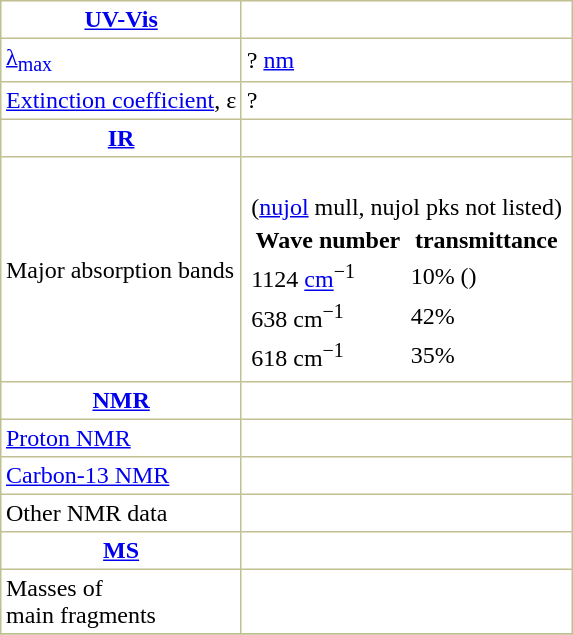<table border="1" cellspacing="0" cellpadding="3" style="margin: 0 0 0 0.5em; background: #FFFFFF; border-collapse: collapse; border-color: #C0C090;">
<tr>
<th><a href='#'>UV-Vis</a></th>
</tr>
<tr>
<td><a href='#'>λ<sub>max</sub></a></td>
<td>? <a href='#'>nm</a></td>
</tr>
<tr>
<td><a href='#'>Extinction coefficient</a>, ε</td>
<td>?</td>
</tr>
<tr>
<th><a href='#'>IR</a></th>
</tr>
<tr>
<td>Major absorption bands</td>
<td><br><table>
<tr>
<td colspan="2" align="center">(<a href='#'>nujol</a> mull, nujol pks not listed)</td>
</tr>
<tr>
<th>Wave number</th>
<th>transmittance</th>
</tr>
<tr>
<td>1124 <a href='#'>cm</a><sup>−1</sup></td>
<td>10% ()</td>
</tr>
<tr>
<td>638 cm<sup>−1</sup></td>
<td>42%</td>
</tr>
<tr>
<td>618 cm<sup>−1</sup></td>
<td>35%</td>
</tr>
</table>
</td>
</tr>
<tr>
<th><a href='#'>NMR</a></th>
</tr>
<tr>
<td><a href='#'>Proton NMR</a> </td>
<td> </td>
</tr>
<tr>
<td><a href='#'>Carbon-13 NMR</a> </td>
<td> </td>
</tr>
<tr>
<td>Other NMR data </td>
<td> </td>
</tr>
<tr>
<th><a href='#'>MS</a></th>
</tr>
<tr>
<td>Masses of <br>main fragments</td>
<td>  </td>
</tr>
<tr>
</tr>
</table>
